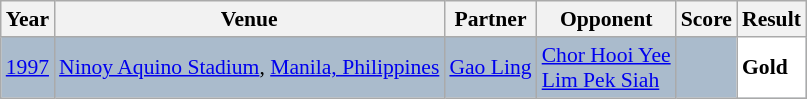<table class="sortable wikitable" style="font-size: 90%;">
<tr>
<th>Year</th>
<th>Venue</th>
<th>Partner</th>
<th>Opponent</th>
<th>Score</th>
<th>Result</th>
</tr>
<tr style="background:#AABBCC">
<td align="center"><a href='#'>1997</a></td>
<td align="left"><a href='#'>Ninoy Aquino Stadium</a>, <a href='#'>Manila, Philippines</a></td>
<td align="left"> <a href='#'>Gao Ling</a></td>
<td align="left"> <a href='#'>Chor Hooi Yee</a> <br>  <a href='#'>Lim Pek Siah</a></td>
<td align="left"></td>
<td style="text-align:left; background:white"> <strong>Gold</strong></td>
</tr>
</table>
